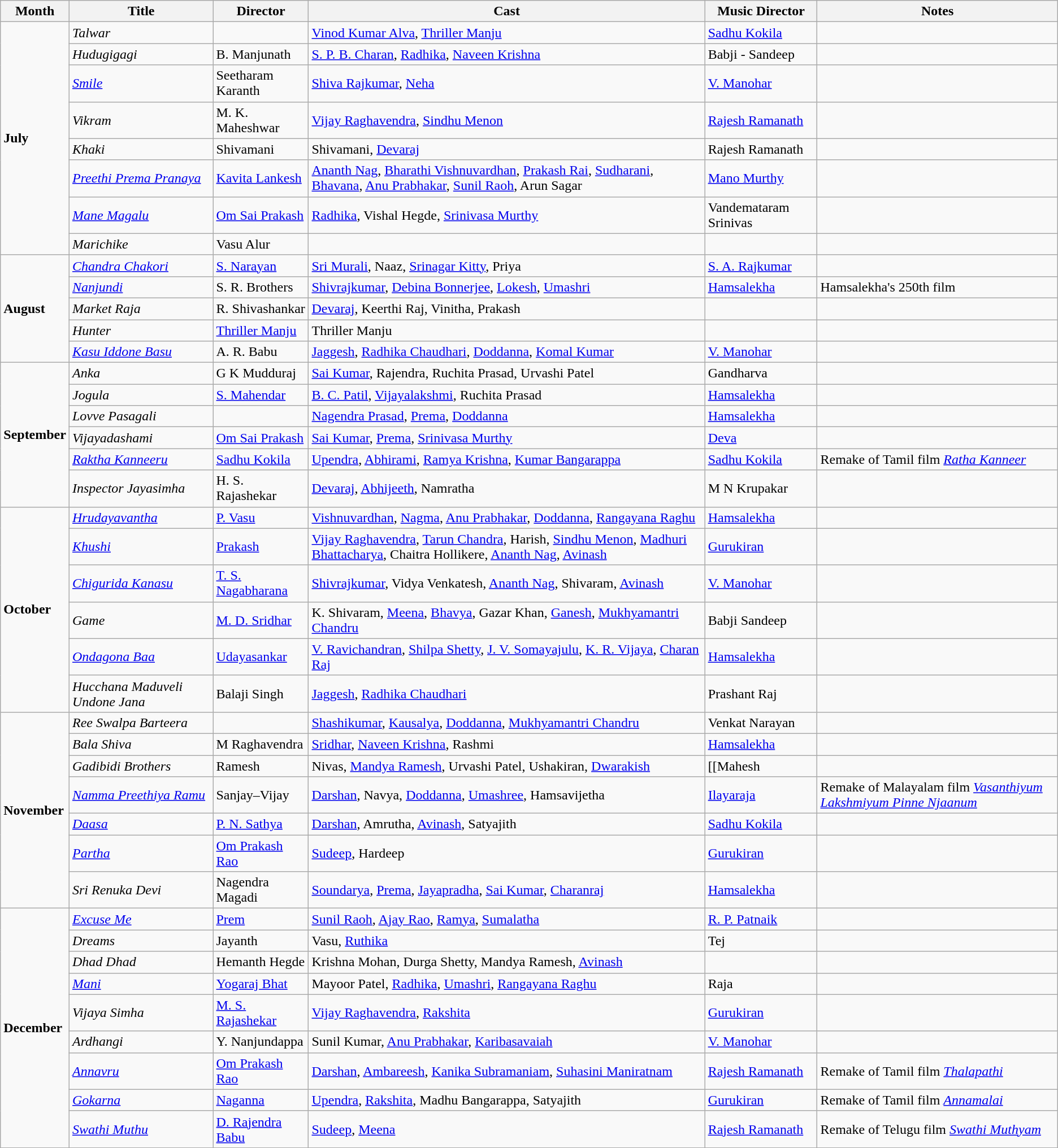<table class="wikitable">
<tr>
<th>Month</th>
<th>Title</th>
<th>Director</th>
<th>Cast</th>
<th>Music Director</th>
<th>Notes</th>
</tr>
<tr>
<td rowspan="8"><strong>July</strong></td>
<td><em>Talwar</em></td>
<td></td>
<td><a href='#'>Vinod Kumar Alva</a>, <a href='#'>Thriller Manju</a></td>
<td><a href='#'>Sadhu Kokila</a></td>
<td></td>
</tr>
<tr>
<td><em>Hudugigagi</em></td>
<td>B. Manjunath</td>
<td><a href='#'>S. P. B. Charan</a>, <a href='#'>Radhika</a>, <a href='#'>Naveen Krishna</a></td>
<td>Babji - Sandeep</td>
<td></td>
</tr>
<tr>
<td><em><a href='#'>Smile</a></em></td>
<td>Seetharam Karanth</td>
<td><a href='#'>Shiva Rajkumar</a>, <a href='#'>Neha</a></td>
<td><a href='#'>V. Manohar</a></td>
<td></td>
</tr>
<tr>
<td><em>Vikram</em></td>
<td>M. K. Maheshwar</td>
<td><a href='#'>Vijay Raghavendra</a>, <a href='#'>Sindhu Menon</a></td>
<td><a href='#'>Rajesh Ramanath</a></td>
<td></td>
</tr>
<tr>
<td><em>Khaki</em></td>
<td>Shivamani</td>
<td>Shivamani, <a href='#'>Devaraj</a></td>
<td>Rajesh Ramanath</td>
<td></td>
</tr>
<tr>
<td><em><a href='#'>Preethi Prema Pranaya</a></em></td>
<td><a href='#'>Kavita Lankesh</a></td>
<td><a href='#'>Ananth Nag</a>, <a href='#'>Bharathi Vishnuvardhan</a>, <a href='#'>Prakash Rai</a>, <a href='#'>Sudharani</a>, <a href='#'>Bhavana</a>, <a href='#'>Anu Prabhakar</a>, <a href='#'>Sunil Raoh</a>, Arun Sagar</td>
<td><a href='#'>Mano Murthy</a></td>
<td></td>
</tr>
<tr>
<td><em><a href='#'>Mane Magalu</a></em></td>
<td><a href='#'>Om Sai Prakash</a></td>
<td><a href='#'>Radhika</a>, Vishal Hegde, <a href='#'>Srinivasa Murthy</a></td>
<td>Vandemataram Srinivas</td>
<td></td>
</tr>
<tr>
<td><em>Marichike</em></td>
<td>Vasu Alur</td>
<td></td>
<td></td>
<td></td>
</tr>
<tr>
<td rowspan="5"><strong>August</strong></td>
<td><em><a href='#'>Chandra Chakori</a></em></td>
<td><a href='#'>S. Narayan</a></td>
<td><a href='#'>Sri Murali</a>, Naaz, <a href='#'>Srinagar Kitty</a>, Priya</td>
<td><a href='#'>S. A. Rajkumar</a></td>
<td></td>
</tr>
<tr>
<td><em><a href='#'>Nanjundi</a></em></td>
<td>S. R. Brothers</td>
<td><a href='#'>Shivrajkumar</a>, <a href='#'>Debina Bonnerjee</a>, <a href='#'>Lokesh</a>, <a href='#'>Umashri</a></td>
<td><a href='#'>Hamsalekha</a></td>
<td>Hamsalekha's 250th film </td>
</tr>
<tr>
<td><em>Market Raja</em></td>
<td>R. Shivashankar</td>
<td><a href='#'>Devaraj</a>, Keerthi Raj, Vinitha, Prakash</td>
<td></td>
<td></td>
</tr>
<tr>
<td><em>Hunter</em></td>
<td><a href='#'>Thriller Manju</a></td>
<td>Thriller Manju</td>
<td></td>
<td></td>
</tr>
<tr>
<td><em><a href='#'>Kasu Iddone Basu</a></em></td>
<td>A. R. Babu</td>
<td><a href='#'>Jaggesh</a>, <a href='#'>Radhika Chaudhari</a>, <a href='#'>Doddanna</a>, <a href='#'>Komal Kumar</a></td>
<td><a href='#'>V. Manohar</a></td>
<td></td>
</tr>
<tr>
<td rowspan="6"><strong>September</strong></td>
<td><em>Anka</em></td>
<td>G K Mudduraj</td>
<td><a href='#'>Sai Kumar</a>, Rajendra, Ruchita Prasad, Urvashi Patel</td>
<td>Gandharva</td>
<td></td>
</tr>
<tr>
<td><em>Jogula</em></td>
<td><a href='#'>S. Mahendar</a></td>
<td><a href='#'>B. C. Patil</a>, <a href='#'>Vijayalakshmi</a>, Ruchita Prasad</td>
<td><a href='#'>Hamsalekha</a></td>
<td></td>
</tr>
<tr>
<td><em>Lovve Pasagali</em></td>
<td></td>
<td><a href='#'>Nagendra Prasad</a>, <a href='#'>Prema</a>, <a href='#'>Doddanna</a></td>
<td><a href='#'>Hamsalekha</a></td>
<td></td>
</tr>
<tr>
<td><em>Vijayadashami</em></td>
<td><a href='#'>Om Sai Prakash</a></td>
<td><a href='#'>Sai Kumar</a>, <a href='#'>Prema</a>, <a href='#'>Srinivasa Murthy</a></td>
<td><a href='#'>Deva</a></td>
<td></td>
</tr>
<tr>
<td><em><a href='#'>Raktha Kanneeru</a></em></td>
<td><a href='#'>Sadhu Kokila</a></td>
<td><a href='#'>Upendra</a>, <a href='#'>Abhirami</a>, <a href='#'>Ramya Krishna</a>, <a href='#'>Kumar Bangarappa</a></td>
<td><a href='#'>Sadhu Kokila</a></td>
<td>Remake of Tamil film <em><a href='#'>Ratha Kanneer</a></em></td>
</tr>
<tr>
<td><em>Inspector Jayasimha</em></td>
<td>H. S. Rajashekar</td>
<td><a href='#'>Devaraj</a>, <a href='#'>Abhijeeth</a>, Namratha</td>
<td>M N Krupakar</td>
<td></td>
</tr>
<tr>
<td rowspan="6"><strong>October</strong></td>
<td><em><a href='#'>Hrudayavantha</a></em></td>
<td><a href='#'>P. Vasu</a></td>
<td><a href='#'>Vishnuvardhan</a>, <a href='#'>Nagma</a>, <a href='#'>Anu Prabhakar</a>, <a href='#'>Doddanna</a>, <a href='#'>Rangayana Raghu</a></td>
<td><a href='#'>Hamsalekha</a></td>
<td></td>
</tr>
<tr>
<td><em><a href='#'>Khushi</a></em></td>
<td><a href='#'>Prakash</a></td>
<td><a href='#'>Vijay Raghavendra</a>, <a href='#'>Tarun Chandra</a>, Harish, <a href='#'>Sindhu Menon</a>, <a href='#'>Madhuri Bhattacharya</a>, Chaitra Hollikere, <a href='#'>Ananth Nag</a>, <a href='#'>Avinash</a></td>
<td><a href='#'>Gurukiran</a></td>
<td></td>
</tr>
<tr>
<td><em><a href='#'>Chigurida Kanasu</a></em></td>
<td><a href='#'>T. S. Nagabharana</a></td>
<td><a href='#'>Shivrajkumar</a>, Vidya Venkatesh, <a href='#'>Ananth Nag</a>, Shivaram, <a href='#'>Avinash</a></td>
<td><a href='#'>V. Manohar</a></td>
<td></td>
</tr>
<tr>
<td><em>Game</em></td>
<td><a href='#'>M. D. Sridhar</a></td>
<td>K. Shivaram, <a href='#'>Meena</a>, <a href='#'>Bhavya</a>, Gazar Khan, <a href='#'>Ganesh</a>, <a href='#'>Mukhyamantri Chandru</a></td>
<td>Babji Sandeep</td>
<td></td>
</tr>
<tr>
<td><em><a href='#'>Ondagona Baa</a></em></td>
<td><a href='#'>Udayasankar</a></td>
<td><a href='#'>V. Ravichandran</a>, <a href='#'>Shilpa Shetty</a>, <a href='#'>J. V. Somayajulu</a>, <a href='#'>K. R. Vijaya</a>, <a href='#'>Charan Raj</a></td>
<td><a href='#'>Hamsalekha</a></td>
<td></td>
</tr>
<tr>
<td><em>Hucchana Maduveli Undone Jana</em></td>
<td>Balaji Singh</td>
<td><a href='#'>Jaggesh</a>, <a href='#'>Radhika Chaudhari</a></td>
<td>Prashant Raj</td>
<td></td>
</tr>
<tr>
<td rowspan="7"><strong>November</strong></td>
<td><em>Ree Swalpa Barteera</em></td>
<td></td>
<td><a href='#'>Shashikumar</a>, <a href='#'>Kausalya</a>, <a href='#'>Doddanna</a>, <a href='#'>Mukhyamantri Chandru</a></td>
<td>Venkat Narayan</td>
<td></td>
</tr>
<tr>
<td><em>Bala Shiva</em></td>
<td>M Raghavendra</td>
<td><a href='#'>Sridhar</a>, <a href='#'>Naveen Krishna</a>, Rashmi</td>
<td><a href='#'>Hamsalekha</a></td>
<td></td>
</tr>
<tr>
<td><em>Gadibidi Brothers</em></td>
<td>Ramesh</td>
<td>Nivas, <a href='#'>Mandya Ramesh</a>, Urvashi Patel, Ushakiran, <a href='#'>Dwarakish</a></td>
<td>[[Mahesh</td>
<td></td>
</tr>
<tr>
<td><em><a href='#'>Namma Preethiya Ramu</a></em></td>
<td>Sanjay–Vijay</td>
<td><a href='#'>Darshan</a>, Navya, <a href='#'>Doddanna</a>, <a href='#'>Umashree</a>, Hamsavijetha</td>
<td><a href='#'>Ilayaraja</a></td>
<td>Remake of Malayalam film <em><a href='#'>Vasanthiyum Lakshmiyum Pinne Njaanum</a></em> </td>
</tr>
<tr>
<td><em><a href='#'>Daasa</a></em></td>
<td><a href='#'>P. N. Sathya</a></td>
<td><a href='#'>Darshan</a>, Amrutha, <a href='#'>Avinash</a>, Satyajith</td>
<td><a href='#'>Sadhu Kokila</a></td>
<td></td>
</tr>
<tr>
<td><em><a href='#'>Partha</a></em></td>
<td><a href='#'>Om Prakash Rao</a></td>
<td><a href='#'>Sudeep</a>, Hardeep</td>
<td><a href='#'>Gurukiran</a></td>
<td></td>
</tr>
<tr>
<td><em> Sri Renuka Devi</em></td>
<td>Nagendra Magadi</td>
<td><a href='#'>Soundarya</a>, <a href='#'>Prema</a>, <a href='#'>Jayapradha</a>, <a href='#'>Sai Kumar</a>, <a href='#'>Charanraj</a></td>
<td><a href='#'>Hamsalekha</a></td>
<td></td>
</tr>
<tr>
<td rowspan="11"><strong>December</strong></td>
<td><em><a href='#'>Excuse Me</a></em></td>
<td><a href='#'>Prem</a></td>
<td><a href='#'>Sunil Raoh</a>, <a href='#'>Ajay Rao</a>, <a href='#'>Ramya</a>, <a href='#'>Sumalatha</a></td>
<td><a href='#'>R. P. Patnaik</a></td>
<td></td>
</tr>
<tr>
<td><em>Dreams</em></td>
<td>Jayanth</td>
<td>Vasu, <a href='#'>Ruthika</a></td>
<td>Tej</td>
<td></td>
</tr>
<tr>
<td><em>Dhad Dhad</em></td>
<td>Hemanth Hegde</td>
<td>Krishna Mohan, Durga Shetty, Mandya Ramesh, <a href='#'>Avinash</a></td>
<td></td>
<td></td>
</tr>
<tr>
<td><em><a href='#'>Mani</a></em></td>
<td><a href='#'>Yogaraj Bhat</a></td>
<td>Mayoor Patel, <a href='#'>Radhika</a>, <a href='#'>Umashri</a>, <a href='#'>Rangayana Raghu</a></td>
<td>Raja</td>
<td></td>
</tr>
<tr>
<td><em>Vijaya Simha</em></td>
<td><a href='#'>M. S. Rajashekar</a></td>
<td><a href='#'>Vijay Raghavendra</a>, <a href='#'>Rakshita</a></td>
<td><a href='#'>Gurukiran</a></td>
<td></td>
</tr>
<tr>
<td><em>Ardhangi</em></td>
<td>Y. Nanjundappa</td>
<td>Sunil Kumar, <a href='#'>Anu Prabhakar</a>, <a href='#'>Karibasavaiah</a></td>
<td><a href='#'>V. Manohar</a></td>
<td></td>
</tr>
<tr>
<td><em><a href='#'>Annavru</a></em></td>
<td><a href='#'>Om Prakash Rao</a></td>
<td><a href='#'>Darshan</a>, <a href='#'>Ambareesh</a>, <a href='#'>Kanika Subramaniam</a>, <a href='#'>Suhasini Maniratnam</a></td>
<td><a href='#'>Rajesh Ramanath</a></td>
<td>Remake of Tamil film <em><a href='#'>Thalapathi</a></em></td>
</tr>
<tr>
<td><em><a href='#'>Gokarna</a></em></td>
<td><a href='#'>Naganna</a></td>
<td><a href='#'>Upendra</a>, <a href='#'>Rakshita</a>, Madhu Bangarappa, Satyajith</td>
<td><a href='#'>Gurukiran</a></td>
<td>Remake of Tamil film <em><a href='#'>Annamalai</a></em></td>
</tr>
<tr>
<td><em><a href='#'>Swathi Muthu</a></em></td>
<td><a href='#'>D. Rajendra Babu</a></td>
<td><a href='#'>Sudeep</a>, <a href='#'>Meena</a></td>
<td><a href='#'>Rajesh Ramanath</a></td>
<td>Remake of Telugu film <em><a href='#'>Swathi Muthyam</a></em></td>
</tr>
</table>
